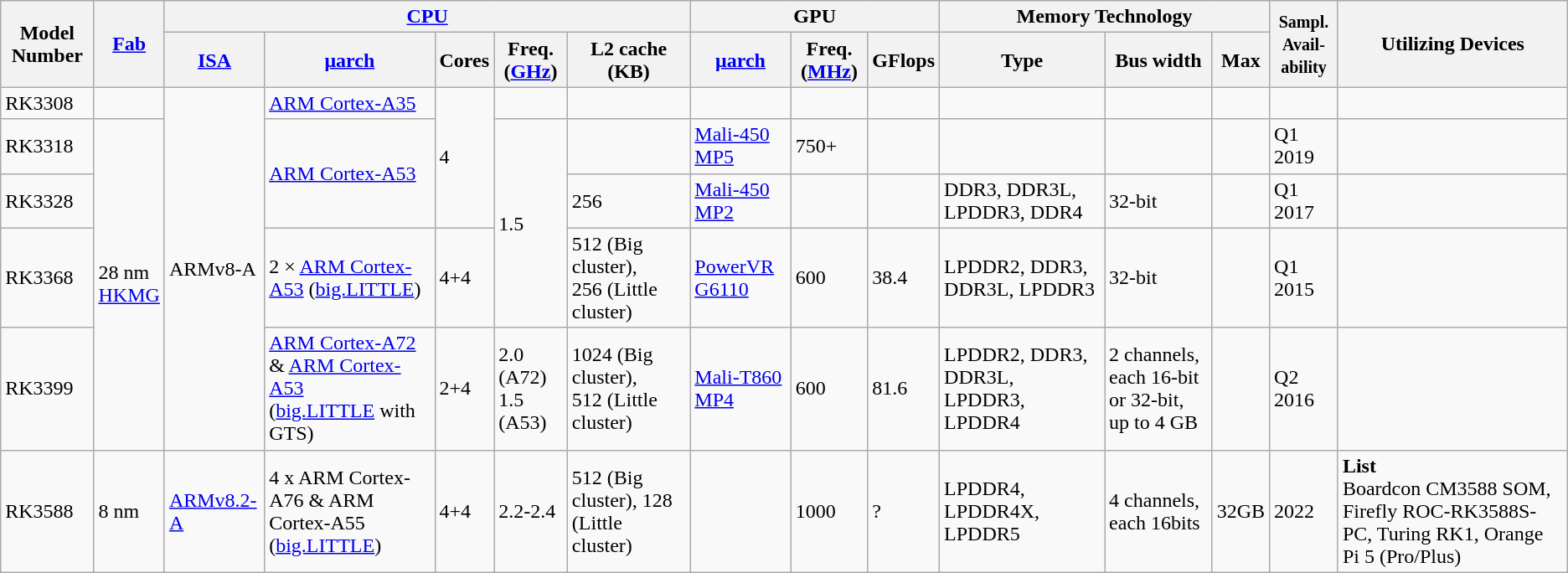<table class="wikitable">
<tr>
<th rowspan="2">Model Number</th>
<th rowspan="2"><a href='#'>Fab</a></th>
<th colspan="5"><a href='#'>CPU</a></th>
<th colspan="3">GPU</th>
<th colspan="3">Memory Technology</th>
<th rowspan="2"><small>Sampl. Avail-<br>ability</small></th>
<th rowspan="2">Utilizing Devices</th>
</tr>
<tr>
<th><a href='#'>ISA</a></th>
<th><a href='#'>μarch</a></th>
<th>Cores</th>
<th>Freq. (<a href='#'>GHz</a>)</th>
<th>L2 cache (KB)</th>
<th><a href='#'>μarch</a></th>
<th>Freq. (<a href='#'>MHz</a>)</th>
<th>GFlops</th>
<th>Type</th>
<th>Bus width</th>
<th>Max</th>
</tr>
<tr>
<td>RK3308</td>
<td></td>
<td rowspan="5">ARMv8-A</td>
<td><a href='#'>ARM Cortex-A35</a></td>
<td rowspan="3">4</td>
<td></td>
<td></td>
<td></td>
<td></td>
<td></td>
<td></td>
<td></td>
<td></td>
<td></td>
<td></td>
</tr>
<tr>
<td>RK3318</td>
<td rowspan="4">28 nm<br><a href='#'>HKMG</a></td>
<td rowspan="2"><a href='#'>ARM Cortex-A53</a></td>
<td rowspan="3">1.5</td>
<td></td>
<td><a href='#'>Mali-450 MP5</a></td>
<td>750+</td>
<td></td>
<td></td>
<td></td>
<td></td>
<td>Q1 2019</td>
<td></td>
</tr>
<tr>
<td>RK3328</td>
<td>256</td>
<td><a href='#'>Mali-450 MP2</a></td>
<td></td>
<td></td>
<td>DDR3, DDR3L, LPDDR3, DDR4</td>
<td>32-bit</td>
<td></td>
<td>Q1 2017</td>
<td></td>
</tr>
<tr>
<td>RK3368</td>
<td>2 × <a href='#'>ARM Cortex-A53</a> (<a href='#'>big.LITTLE</a>)</td>
<td>4+4</td>
<td>512 (Big cluster),<br> 256 (Little cluster)</td>
<td><a href='#'>PowerVR G6110</a></td>
<td>600</td>
<td>38.4</td>
<td>LPDDR2, DDR3, DDR3L, LPDDR3</td>
<td>32-bit</td>
<td></td>
<td>Q1 2015</td>
<td></td>
</tr>
<tr>
<td>RK3399</td>
<td><a href='#'>ARM Cortex-A72</a> & <a href='#'>ARM Cortex-A53</a><br>(<a href='#'>big.LITTLE</a> with GTS)</td>
<td>2+4</td>
<td>2.0 (A72)<br>1.5 (A53)</td>
<td>1024 (Big cluster),<br>512 (Little cluster)</td>
<td><a href='#'>Mali-T860 MP4</a></td>
<td>600</td>
<td>81.6</td>
<td>LPDDR2, DDR3, DDR3L, LPDDR3, LPDDR4</td>
<td>2 channels,<br>each 16-bit or 32-bit,<br>up to 4 GB</td>
<td></td>
<td>Q2 2016</td>
<td></td>
</tr>
<tr>
<td>RK3588<br></td>
<td>8 nm<br></td>
<td><a href='#'>ARMv8.2-A</a></td>
<td>4 x ARM Cortex-A76 & ARM Cortex-A55<br>(<a href='#'>big.LITTLE</a>)</td>
<td>4+4</td>
<td>2.2-2.4</td>
<td>512 (Big cluster), 128 (Little cluster)</td>
<td></td>
<td>1000</td>
<td>?</td>
<td>LPDDR4, LPDDR4X, LPDDR5</td>
<td>4 channels, each 16bits</td>
<td>32GB</td>
<td>2022</td>
<td><strong>List</strong><br>Boardcon CM3588 SOM,
Firefly ROC-RK3588S-PC,
Turing RK1,
Orange Pi 5 (Pro/Plus)</td>
</tr>
</table>
